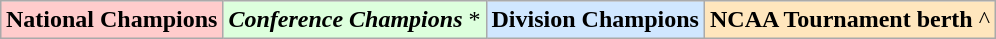<table class="wikitable" style="margin:1em auto;">
<tr>
<td bgcolor="#FFCCCC"><strong>National Champions</strong> </td>
<td bgcolor="#ddffdd"><strong><em>Conference Champions</em></strong> *</td>
<td bgcolor="#D0E7FF"><strong>Division Champions</strong> </td>
<td bgcolor="#ffe6bd"><strong>NCAA Tournament berth</strong> ^</td>
</tr>
</table>
